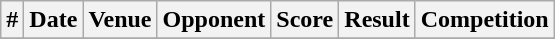<table class="wikitable" align=centre style=font-size:100%>
<tr>
<th>#</th>
<th>Date</th>
<th>Venue</th>
<th>Opponent</th>
<th>Score</th>
<th>Result</th>
<th>Competition</th>
</tr>
<tr>
</tr>
</table>
